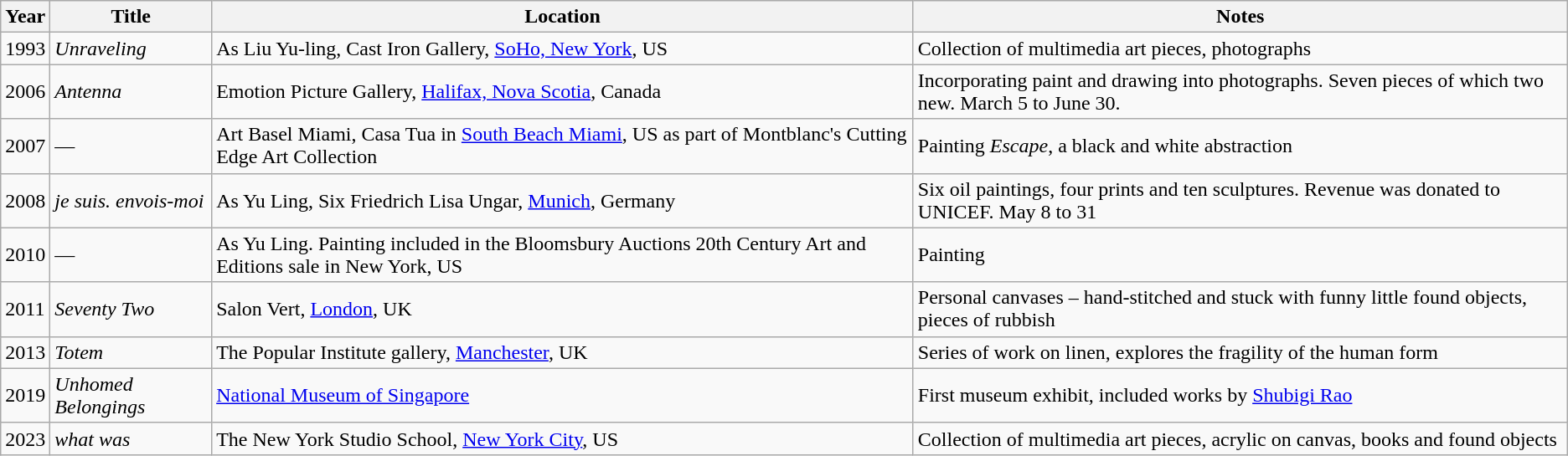<table class="wikitable sortable">
<tr>
<th>Year</th>
<th>Title</th>
<th class="unsortable">Location</th>
<th class="unsortable">Notes</th>
</tr>
<tr>
<td>1993</td>
<td><em>Unraveling</em></td>
<td>As Liu Yu-ling, Cast Iron Gallery, <a href='#'>SoHo, New York</a>, US</td>
<td>Collection of multimedia art pieces, photographs</td>
</tr>
<tr>
<td>2006</td>
<td><em>Antenna</em></td>
<td>Emotion Picture Gallery, <a href='#'>Halifax, Nova Scotia</a>, Canada</td>
<td>Incorporating paint and drawing into photographs. Seven pieces of which two new. March 5 to June 30.</td>
</tr>
<tr>
<td>2007</td>
<td>—</td>
<td>Art Basel Miami, Casa Tua in <a href='#'>South Beach Miami</a>, US as part of Montblanc's Cutting Edge Art Collection</td>
<td>Painting <em>Escape</em>, a black and white abstraction</td>
</tr>
<tr>
<td>2008</td>
<td><em>je suis. envois-moi</em></td>
<td>As Yu Ling, Six Friedrich Lisa Ungar, <a href='#'>Munich</a>, Germany</td>
<td>Six oil paintings, four prints and ten sculptures. Revenue was donated to UNICEF. May 8 to 31</td>
</tr>
<tr>
<td>2010</td>
<td>—</td>
<td>As Yu Ling. Painting included in the Bloomsbury Auctions 20th Century Art and Editions sale in New York, US</td>
<td>Painting</td>
</tr>
<tr>
<td>2011</td>
<td><em>Seventy Two</em></td>
<td>Salon Vert, <a href='#'>London</a>, UK</td>
<td>Personal canvases – hand-stitched and stuck with funny little found objects, pieces of rubbish</td>
</tr>
<tr>
<td>2013</td>
<td><em>Totem</em></td>
<td>The Popular Institute gallery, <a href='#'>Manchester</a>, UK</td>
<td>Series of work on linen, explores the fragility of the human form</td>
</tr>
<tr>
<td>2019</td>
<td><em>Unhomed Belongings</em></td>
<td><a href='#'>National Museum of Singapore</a></td>
<td>First museum exhibit, included works by <a href='#'>Shubigi Rao</a></td>
</tr>
<tr>
<td>2023</td>
<td><em>what was</em></td>
<td>The New York Studio School, <a href='#'>New York City</a>, US</td>
<td>Collection of multimedia art pieces, acrylic on canvas, books and found objects</td>
</tr>
</table>
